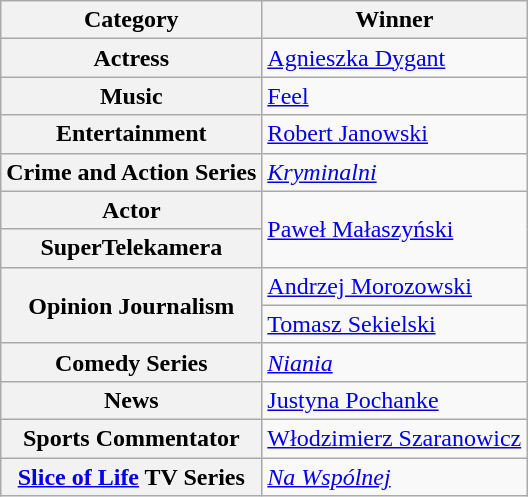<table class="wikitable">
<tr>
<th>Category</th>
<th>Winner</th>
</tr>
<tr>
<th scope="row">Actress</th>
<td><a href='#'>Agnieszka Dygant</a></td>
</tr>
<tr>
<th scope="row">Music</th>
<td><a href='#'>Feel</a></td>
</tr>
<tr>
<th scope="row">Entertainment</th>
<td><a href='#'>Robert Janowski</a></td>
</tr>
<tr>
<th scope="row">Crime and Action Series</th>
<td><em><a href='#'>Kryminalni</a></em></td>
</tr>
<tr>
<th scope="row">Actor</th>
<td rowspan="2"><a href='#'>Paweł Małaszyński</a></td>
</tr>
<tr>
<th scope="row">SuperTelekamera</th>
</tr>
<tr>
<th scope="row" rowspan="2">Opinion Journalism</th>
<td><a href='#'>Andrzej Morozowski</a></td>
</tr>
<tr>
<td><a href='#'>Tomasz Sekielski</a></td>
</tr>
<tr>
<th scope="row">Comedy Series</th>
<td><em><a href='#'>Niania</a></em></td>
</tr>
<tr>
<th scope="row">News</th>
<td><a href='#'>Justyna Pochanke</a></td>
</tr>
<tr>
<th scope="row">Sports Commentator</th>
<td><a href='#'>Włodzimierz Szaranowicz</a></td>
</tr>
<tr>
<th scope="row"><a href='#'>Slice of Life</a> TV Series</th>
<td><em><a href='#'>Na Wspólnej</a></em></td>
</tr>
</table>
